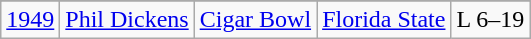<table class="wikitable">
<tr>
</tr>
<tr>
</tr>
<tr align=center>
<td><a href='#'>1949</a></td>
<td><a href='#'>Phil Dickens</a></td>
<td><a href='#'>Cigar Bowl</a></td>
<td><a href='#'>Florida State</a></td>
<td>L 6–19</td>
</tr>
</table>
